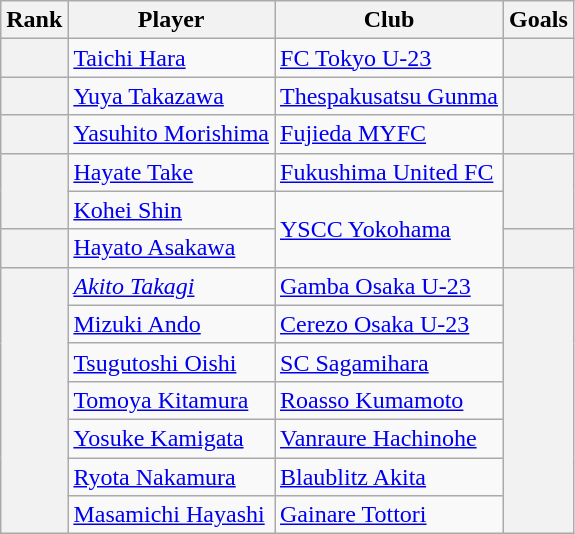<table class="wikitable" style="text-align:central">
<tr>
<th>Rank</th>
<th>Player</th>
<th>Club</th>
<th>Goals</th>
</tr>
<tr>
<th></th>
<td> <a href='#'>Taichi Hara</a></td>
<td><a href='#'>FC Tokyo U-23</a></td>
<th></th>
</tr>
<tr>
<th></th>
<td> <a href='#'>Yuya Takazawa</a></td>
<td><a href='#'>Thespakusatsu Gunma</a></td>
<th></th>
</tr>
<tr>
<th></th>
<td> <a href='#'>Yasuhito Morishima</a></td>
<td><a href='#'>Fujieda MYFC</a></td>
<th></th>
</tr>
<tr>
<th rowspan="2"></th>
<td> <a href='#'>Hayate Take</a></td>
<td><a href='#'>Fukushima United FC</a></td>
<th rowspan="2"></th>
</tr>
<tr>
<td> <a href='#'>Kohei Shin</a></td>
<td rowspan="2"><a href='#'>YSCC Yokohama</a></td>
</tr>
<tr>
<th></th>
<td> <a href='#'>Hayato Asakawa</a></td>
<th></th>
</tr>
<tr>
<th rowspan="7"></th>
<td> <em><a href='#'>Akito Takagi</a></em></td>
<td><a href='#'>Gamba Osaka U-23</a></td>
<th rowspan="7"></th>
</tr>
<tr>
<td> <a href='#'>Mizuki Ando</a></td>
<td><a href='#'>Cerezo Osaka U-23</a></td>
</tr>
<tr>
<td> <a href='#'>Tsugutoshi Oishi</a></td>
<td><a href='#'>SC Sagamihara</a></td>
</tr>
<tr>
<td> <a href='#'>Tomoya Kitamura</a></td>
<td><a href='#'>Roasso Kumamoto</a></td>
</tr>
<tr>
<td> <a href='#'>Yosuke Kamigata</a></td>
<td><a href='#'>Vanraure Hachinohe</a></td>
</tr>
<tr>
<td> <a href='#'>Ryota Nakamura</a></td>
<td><a href='#'>Blaublitz Akita</a></td>
</tr>
<tr>
<td> <a href='#'>Masamichi Hayashi</a></td>
<td><a href='#'>Gainare Tottori</a></td>
</tr>
</table>
